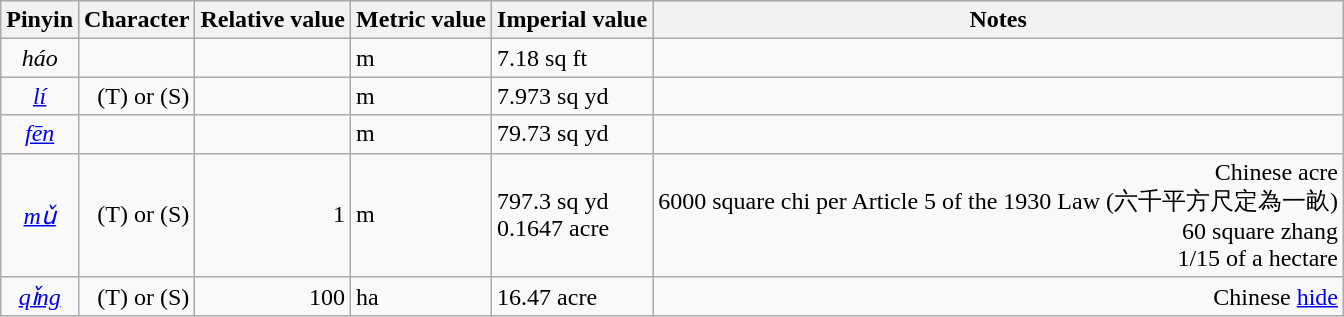<table class="wikitable">
<tr>
<th>Pinyin</th>
<th>Character</th>
<th>Relative value</th>
<th>Metric value</th>
<th>Imperial value</th>
<th>Notes</th>
</tr>
<tr>
<td align=center><em>háo</em></td>
<td align=right></td>
<td align=right></td>
<td align=left> m</td>
<td align=left>7.18 sq ft</td>
<td align=right></td>
</tr>
<tr>
<td align=center><em><a href='#'>lí</a></em></td>
<td align=right> (T) or  (S)</td>
<td align=right></td>
<td align=left> m</td>
<td align=left>7.973 sq yd</td>
<td align=right></td>
</tr>
<tr>
<td align=center><em><a href='#'>fēn</a></em></td>
<td align=right></td>
<td align=right></td>
<td align=left> m</td>
<td align=left>79.73 sq yd</td>
<td align=right></td>
</tr>
<tr>
<td align=center><a href='#'><em>mǔ</em></a></td>
<td align=right> (T) or  (S)</td>
<td align=right>1</td>
<td align=left> m</td>
<td align=left>797.3 sq yd<br>0.1647 acre</td>
<td align=right>Chinese acre<br>6000 square chi per Article 5 of the 1930 Law (六千平方尺定為一畝)<br>60 square zhang<br>1/15 of a hectare</td>
</tr>
<tr>
<td align=center><em><a href='#'>qǐng</a></em></td>
<td align=right> (T) or  (S)</td>
<td align=right>100</td>
<td align=left> ha</td>
<td align=left>16.47 acre</td>
<td align=right>Chinese <a href='#'>hide</a></td>
</tr>
</table>
